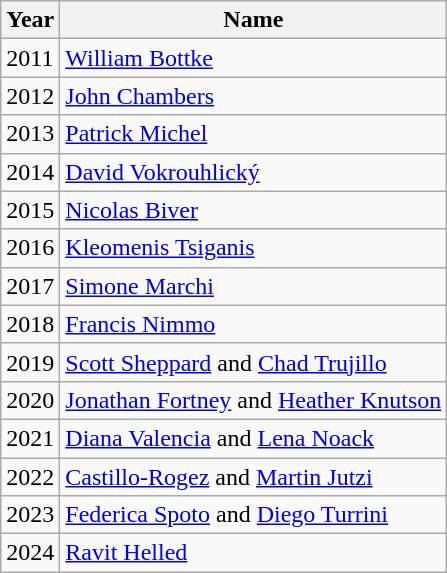<table class="wikitable" align=center>
<tr>
<th>Year</th>
<th>Name</th>
</tr>
<tr>
<td>2011</td>
<td><a href='#'>William Bottke</a></td>
</tr>
<tr>
<td>2012</td>
<td><a href='#'>John Chambers</a></td>
</tr>
<tr>
<td>2013</td>
<td><a href='#'>Patrick Michel</a></td>
</tr>
<tr>
<td>2014</td>
<td><a href='#'>David Vokrouhlický</a></td>
</tr>
<tr>
<td>2015</td>
<td><a href='#'>Nicolas Biver</a></td>
</tr>
<tr>
<td>2016</td>
<td><a href='#'>Kleomenis Tsiganis</a></td>
</tr>
<tr>
<td>2017</td>
<td><a href='#'>Simone Marchi</a></td>
</tr>
<tr>
<td>2018</td>
<td><a href='#'>Francis Nimmo</a></td>
</tr>
<tr>
<td>2019</td>
<td><a href='#'>Scott Sheppard</a> and <a href='#'>Chad Trujillo</a></td>
</tr>
<tr>
<td>2020</td>
<td><a href='#'>Jonathan Fortney</a> and <a href='#'>Heather Knutson</a></td>
</tr>
<tr>
<td>2021</td>
<td><a href='#'>Diana Valencia</a> and <a href='#'>Lena Noack</a></td>
</tr>
<tr>
<td>2022</td>
<td><a href='#'>Castillo-Rogez</a> and <a href='#'>Martin Jutzi</a></td>
</tr>
<tr>
<td>2023</td>
<td><a href='#'>Federica Spoto</a> and <a href='#'>Diego Turrini</a></td>
</tr>
<tr>
<td>2024</td>
<td><a href='#'>Ravit Helled</a></td>
</tr>
</table>
